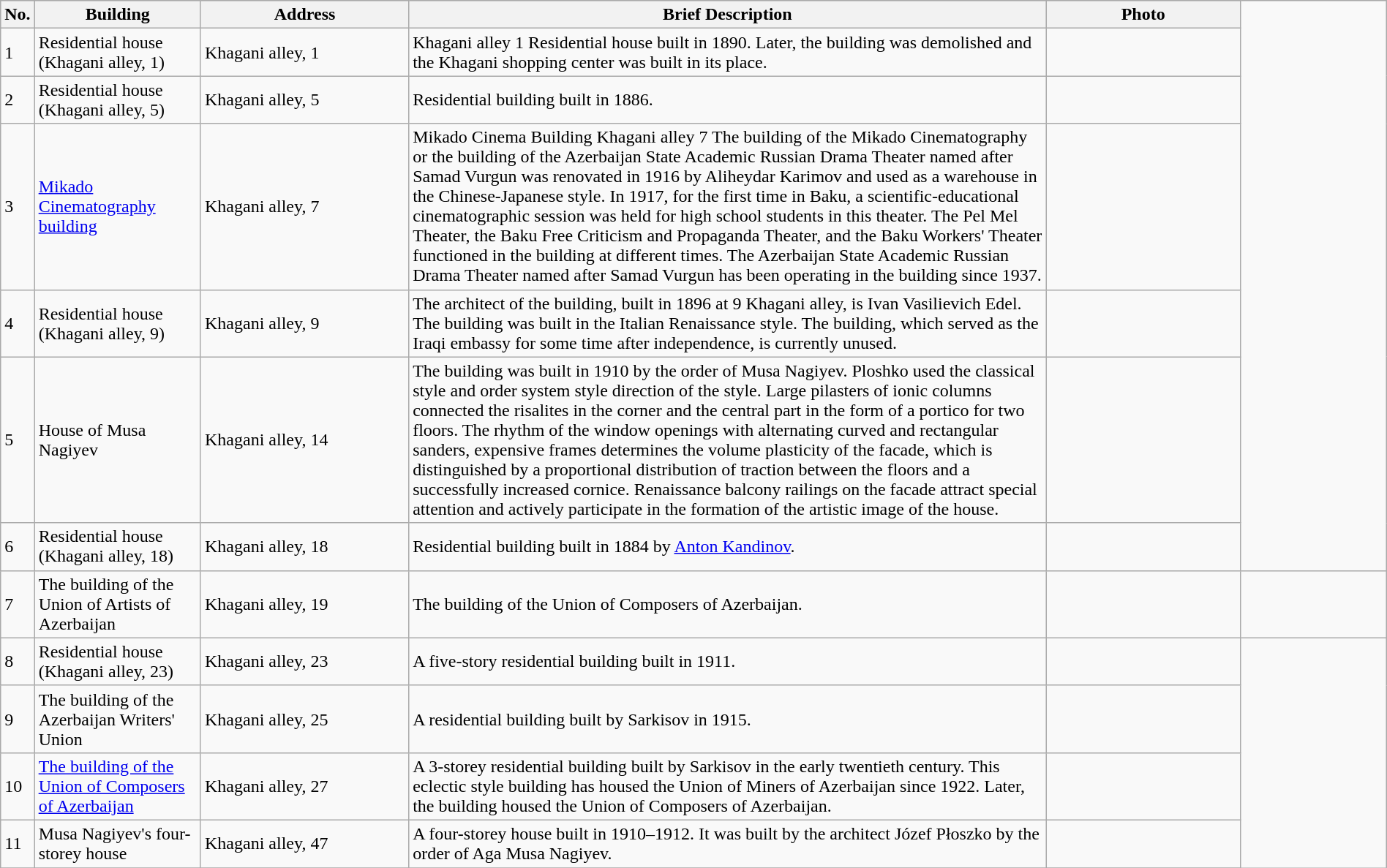<table class="wikitable" width=100%>
<tr bgcolor="#CCCCCC">
<th width=15px>No.</th>
<th width=12%>Building</th>
<th width=15%>Address</th>
<th width=46%>Brief Description</th>
<th width=14%>Photo</th>
</tr>
<tr>
<td>1</td>
<td>Residential house (Khagani alley, 1)</td>
<td> Khagani alley, 1</td>
<td>Khagani alley 1 Residential house built in 1890. Later, the building was demolished and the Khagani shopping center was built in its place.</td>
<td></td>
</tr>
<tr>
<td>2</td>
<td>Residential house (Khagani alley, 5)</td>
<td> Khagani alley, 5</td>
<td>Residential building built in 1886.</td>
<td></td>
</tr>
<tr>
<td>3</td>
<td><a href='#'>Mikado Cinematography building</a></td>
<td> Khagani alley, 7</td>
<td>Mikado Cinema Building	Khagani alley 7	The building of the Mikado Cinematography or the building of the Azerbaijan State Academic Russian Drama Theater named after Samad Vurgun was renovated in 1916 by Aliheydar Karimov and used as a warehouse in the Chinese-Japanese style. In 1917, for the first time in Baku, a scientific-educational cinematographic session was held for high school students in this theater. The Pel Mel Theater, the Baku Free Criticism and Propaganda Theater, and the Baku Workers' Theater functioned in the building at different times. The Azerbaijan State Academic Russian Drama Theater named after Samad Vurgun has been operating in the building since 1937.</td>
<td></td>
</tr>
<tr>
<td>4</td>
<td>Residential house (Khagani alley, 9)</td>
<td> Khagani alley, 9</td>
<td>The architect of the building, built in 1896 at 9 Khagani alley, is Ivan Vasilievich Edel. The building was built in the Italian Renaissance style. The building, which served as the Iraqi embassy for some time after independence, is currently unused.</td>
<td></td>
</tr>
<tr>
<td>5</td>
<td>House of Musa Nagiyev</td>
<td> Khagani alley, 14</td>
<td>The building was built in 1910 by the order of Musa Nagiyev. Ploshko used the classical style and order system style direction of the style. Large pilasters of ionic columns connected the risalites in the corner and the central part in the form of a portico for two floors. The rhythm of the window openings with alternating curved and rectangular sanders, expensive frames determines the volume plasticity of the facade, which is distinguished by a proportional distribution of traction between the floors and a successfully increased cornice. Renaissance balcony railings on the facade attract special attention and actively participate in the formation of the artistic image of the house.</td>
<td></td>
</tr>
<tr>
<td>6</td>
<td>Residential house (Khagani alley, 18)</td>
<td> Khagani alley, 18</td>
<td>Residential building built in 1884 by <a href='#'>Anton Kandinov</a>.</td>
<td></td>
</tr>
<tr>
<td>7</td>
<td>The building of the Union of Artists of Azerbaijan</td>
<td> Khagani alley, 19</td>
<td>The building of the Union of Composers of Azerbaijan.</td>
<td></td>
<td></td>
</tr>
<tr>
<td>8</td>
<td>Residential house (Khagani alley, 23)</td>
<td> Khagani alley, 23</td>
<td>A five-story residential building built in 1911.</td>
<td></td>
</tr>
<tr>
<td>9</td>
<td>The building of the Azerbaijan Writers' Union</td>
<td> Khagani alley, 25</td>
<td>A residential building built by Sarkisov in 1915.</td>
<td></td>
</tr>
<tr>
<td>10</td>
<td><a href='#'>The building of the Union of Composers of Azerbaijan</a></td>
<td> Khagani alley, 27</td>
<td>A 3-storey residential building built by Sarkisov in the early twentieth century. This eclectic style building has housed the Union of Miners of Azerbaijan since 1922. Later, the building housed the Union of Composers of Azerbaijan.</td>
<td></td>
</tr>
<tr>
<td>11</td>
<td>Musa Nagiyev's four-storey  house</td>
<td> Khagani alley, 47</td>
<td>A four-storey house built in 1910–1912. It was built by the architect Józef Płoszko by the order of Aga Musa Nagiyev.</td>
<td></td>
</tr>
<tr>
</tr>
</table>
